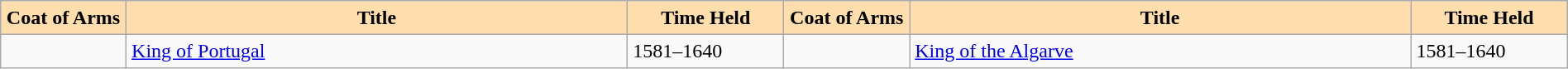<table border="1" cellpadding="4" cellspacing="0" style="width:100%; margin:0.5em 1em 0.5em 0; background:#f9f9f9; border:1px #aaa solid; border-collapse:collapse;">
<tr>
<th style="width:8%; background:#ffdead;">Coat of Arms</th>
<th style="width:32%; background:#ffdead;">Title</th>
<th style="width:10%; background:#ffdead;">Time Held</th>
<th style="width:8%; background:#ffdead;">Coat of Arms</th>
<th style="width:32%; background:#ffdead;">Title</th>
<th style="width:10%; background:#ffdead;">Time Held</th>
</tr>
<tr>
<td></td>
<td><a href='#'>King of Portugal</a></td>
<td>1581–1640</td>
<td></td>
<td><a href='#'>King of the Algarve</a></td>
<td>1581–1640</td>
</tr>
</table>
